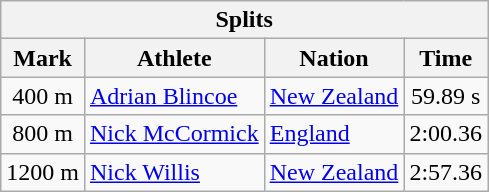<table class="wikitable">
<tr>
<th colspan=4>Splits</th>
</tr>
<tr>
<th>Mark</th>
<th>Athlete</th>
<th>Nation</th>
<th>Time</th>
</tr>
<tr>
<td align="center">400 m</td>
<td align="left"><a href='#'>Adrian Blincoe</a></td>
<td align="left"> <a href='#'>New Zealand</a></td>
<td align="center">59.89 s</td>
</tr>
<tr>
<td align="center">800 m</td>
<td align="left"><a href='#'>Nick McCormick</a></td>
<td align="left"> <a href='#'>England</a></td>
<td align="center">2:00.36</td>
</tr>
<tr>
<td align="center">1200 m</td>
<td align="left"><a href='#'>Nick Willis</a></td>
<td align="left"> <a href='#'>New Zealand</a></td>
<td align="center">2:57.36</td>
</tr>
</table>
